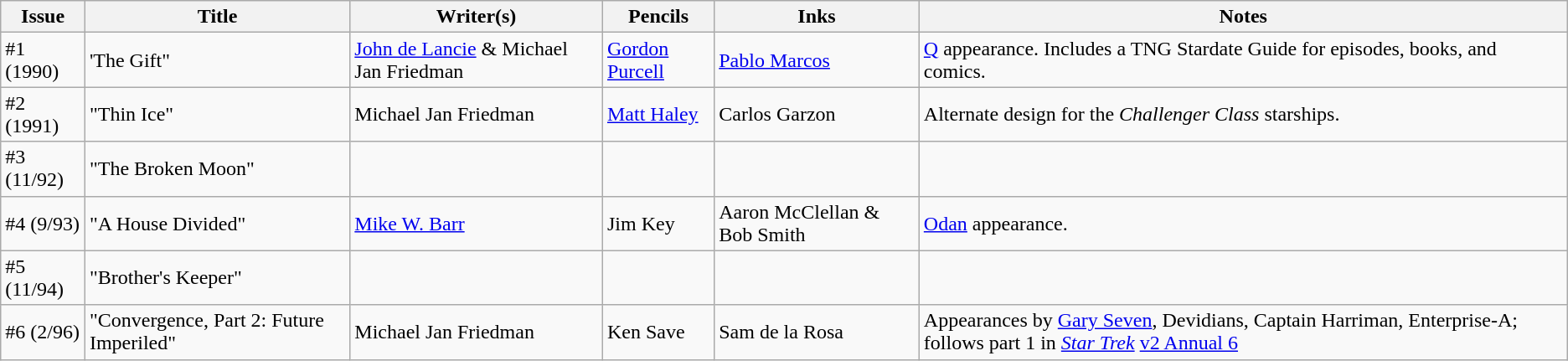<table class="wikitable">
<tr>
<th>Issue</th>
<th>Title</th>
<th>Writer(s)</th>
<th>Pencils</th>
<th>Inks</th>
<th>Notes</th>
</tr>
<tr>
<td>#1 (1990)</td>
<td>'The Gift"</td>
<td><a href='#'>John de Lancie</a> & Michael Jan Friedman</td>
<td><a href='#'>Gordon Purcell</a></td>
<td><a href='#'>Pablo Marcos</a></td>
<td><a href='#'>Q</a> appearance.   Includes a TNG Stardate Guide for episodes, books, and comics.</td>
</tr>
<tr>
<td>#2 (1991)</td>
<td>"Thin Ice"</td>
<td>Michael Jan Friedman</td>
<td><a href='#'>Matt Haley</a></td>
<td>Carlos Garzon</td>
<td>Alternate design for the <em>Challenger Class</em> starships.</td>
</tr>
<tr>
<td>#3 (11/92)</td>
<td>"The Broken Moon"</td>
<td></td>
<td></td>
<td></td>
<td></td>
</tr>
<tr>
<td>#4 (9/93)</td>
<td>"A House Divided"</td>
<td><a href='#'>Mike W. Barr</a></td>
<td>Jim Key</td>
<td>Aaron McClellan & Bob Smith</td>
<td><a href='#'>Odan</a> appearance.</td>
</tr>
<tr>
<td>#5 (11/94)</td>
<td>"Brother's Keeper"</td>
<td></td>
<td></td>
<td></td>
<td></td>
</tr>
<tr>
<td>#6 (2/96)</td>
<td>"Convergence, Part 2: Future Imperiled"</td>
<td>Michael Jan Friedman</td>
<td>Ken Save</td>
<td>Sam de la Rosa</td>
<td>Appearances by <a href='#'>Gary Seven</a>, Devidians, Captain Harriman, Enterprise-A; follows part 1 in <em><a href='#'>Star Trek</a></em> <a href='#'>v2 Annual 6</a></td>
</tr>
</table>
